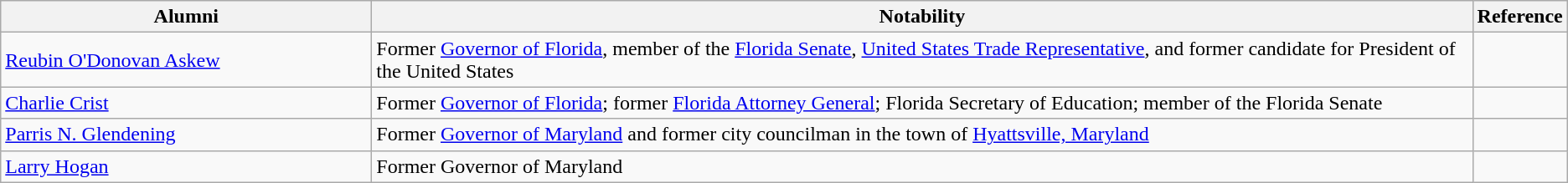<table class="wikitable vertical-align-top">
<tr>
<th style="width:25%;">Alumni</th>
<th style="width:75%;">Notability</th>
<th style="width:*;" class="unsortable">Reference</th>
</tr>
<tr>
<td><a href='#'>Reubin O'Donovan Askew</a></td>
<td>Former <a href='#'>Governor of Florida</a>, member of the <a href='#'>Florida Senate</a>, <a href='#'>United States Trade Representative</a>, and former candidate for President of the United States</td>
<td></td>
</tr>
<tr>
<td><a href='#'>Charlie Crist</a></td>
<td>Former <a href='#'>Governor of Florida</a>; former <a href='#'>Florida Attorney General</a>; Florida Secretary of Education; member of the Florida Senate</td>
<td></td>
</tr>
<tr>
<td><a href='#'>Parris N. Glendening</a></td>
<td>Former <a href='#'>Governor of Maryland</a> and former city councilman in the town of <a href='#'>Hyattsville, Maryland</a></td>
<td></td>
</tr>
<tr>
<td><a href='#'>Larry Hogan</a></td>
<td>Former Governor of Maryland</td>
<td></td>
</tr>
</table>
